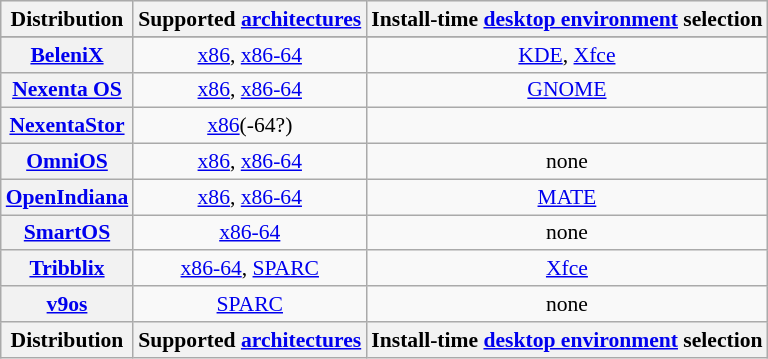<table class="wikitable sortable" style="font-size: 90%; text-align: center; width: auto">
<tr style="background: #ececec;">
<th>Distribution</th>
<th abbr="Architectures">Supported <a href='#'>architectures</a></th>
<th abbr="Environment">Install-time <a href='#'>desktop environment</a> selection</th>
</tr>
<tr style="background: #ececec;">
</tr>
<tr>
<th><a href='#'>BeleniX</a></th>
<td><a href='#'>x86</a>, <a href='#'>x86-64</a></td>
<td><a href='#'>KDE</a>, <a href='#'>Xfce</a></td>
</tr>
<tr>
<th><a href='#'>Nexenta OS</a></th>
<td><a href='#'>x86</a>, <a href='#'>x86-64</a></td>
<td><a href='#'>GNOME</a></td>
</tr>
<tr>
<th><a href='#'>NexentaStor</a></th>
<td><a href='#'>x86</a>(-64?)</td>
<td></td>
</tr>
<tr>
<th><a href='#'>OmniOS</a></th>
<td><a href='#'>x86</a>, <a href='#'>x86-64</a></td>
<td>none</td>
</tr>
<tr>
<th><a href='#'>OpenIndiana</a></th>
<td><a href='#'>x86</a>, <a href='#'>x86-64</a></td>
<td><a href='#'>MATE</a></td>
</tr>
<tr>
<th><a href='#'>SmartOS</a></th>
<td><a href='#'>x86-64</a></td>
<td>none</td>
</tr>
<tr>
<th><a href='#'>Tribblix</a></th>
<td><a href='#'>x86-64</a>, <a href='#'>SPARC</a></td>
<td><a href='#'>Xfce</a></td>
</tr>
<tr>
<th><a href='#'>v9os</a></th>
<td><a href='#'>SPARC</a></td>
<td>none</td>
</tr>
<tr class="sortbottom">
<th>Distribution</th>
<th abbr="Architectures">Supported <a href='#'>architectures</a></th>
<th abbr="Environment">Install-time <a href='#'>desktop environment</a> selection</th>
</tr>
</table>
